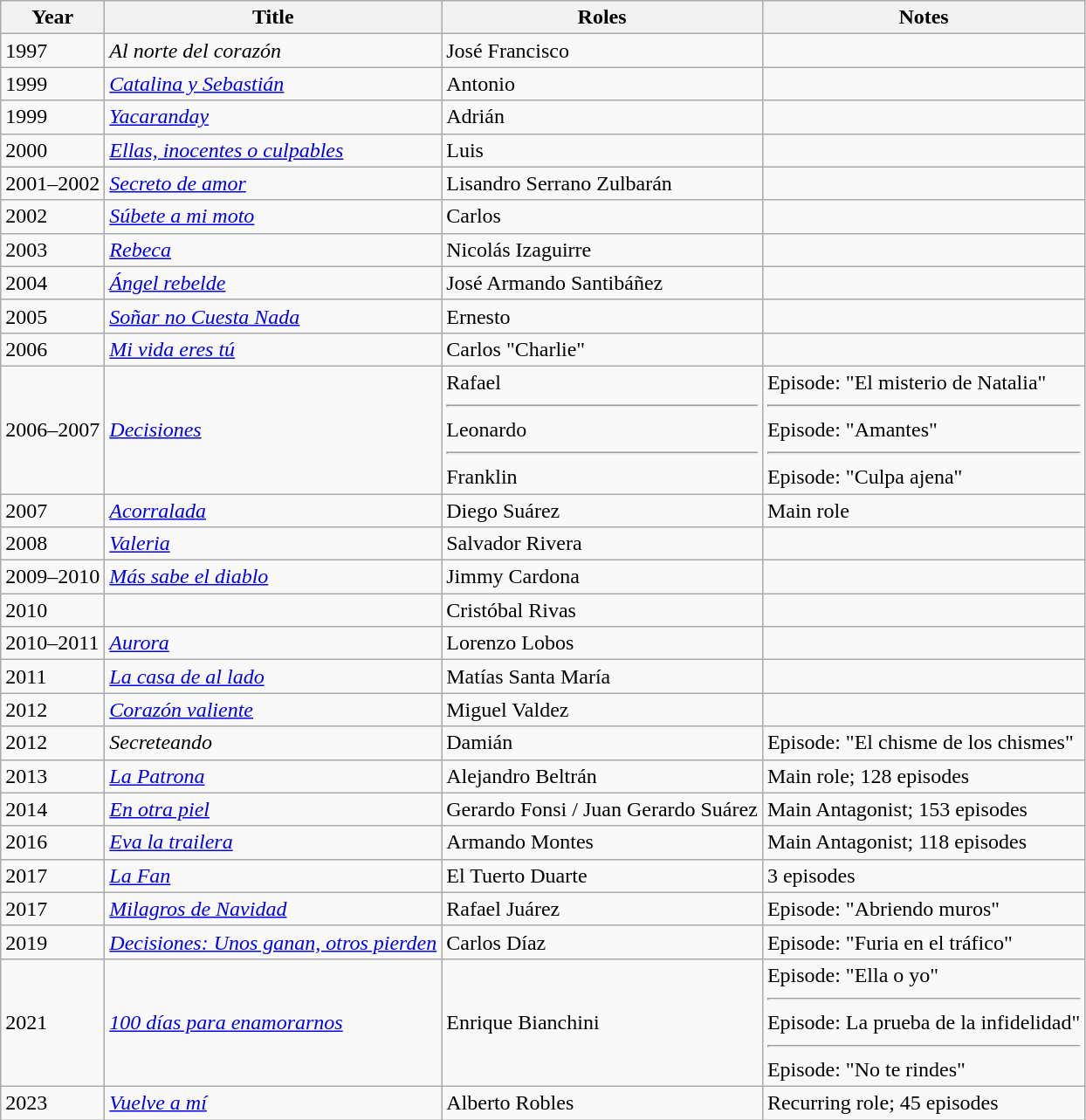<table class="wikitable sortable">
<tr>
<th>Year</th>
<th>Title</th>
<th>Roles</th>
<th>Notes</th>
</tr>
<tr>
<td>1997</td>
<td><em>Al norte del corazón</em></td>
<td>José Francisco</td>
<td></td>
</tr>
<tr>
<td>1999</td>
<td><em><a href='#'>Catalina y Sebastián</a></em></td>
<td>Antonio</td>
<td></td>
</tr>
<tr>
<td>1999</td>
<td><em><a href='#'>Yacaranday</a></em></td>
<td>Adrián</td>
<td></td>
</tr>
<tr>
<td>2000</td>
<td><em><a href='#'>Ellas, inocentes o culpables</a></em></td>
<td>Luis</td>
<td></td>
</tr>
<tr>
<td>2001–2002</td>
<td><em><a href='#'>Secreto de amor</a></em></td>
<td>Lisandro Serrano Zulbarán</td>
<td></td>
</tr>
<tr>
<td>2002</td>
<td><em><a href='#'>Súbete a mi moto</a></em></td>
<td>Carlos</td>
<td></td>
</tr>
<tr>
<td>2003</td>
<td><em><a href='#'>Rebeca</a></em></td>
<td>Nicolás Izaguirre</td>
<td></td>
</tr>
<tr>
<td>2004</td>
<td><em><a href='#'>Ángel rebelde</a></em></td>
<td>José Armando Santibáñez</td>
<td></td>
</tr>
<tr>
<td>2005</td>
<td><em><a href='#'>Soñar no Cuesta Nada</a></em></td>
<td>Ernesto</td>
<td></td>
</tr>
<tr>
<td>2006</td>
<td><em><a href='#'>Mi vida eres tú</a></em></td>
<td>Carlos "Charlie"</td>
<td></td>
</tr>
<tr>
<td>2006–2007</td>
<td><em><a href='#'>Decisiones</a></em></td>
<td>Rafael<hr>Leonardo<hr>Franklin</td>
<td>Episode: "El misterio de Natalia"<hr>Episode: "Amantes"<hr>Episode: "Culpa ajena"</td>
</tr>
<tr>
<td>2007</td>
<td><em><a href='#'>Acorralada</a></em></td>
<td>Diego Suárez</td>
<td>Main role</td>
</tr>
<tr>
<td>2008</td>
<td><em><a href='#'>Valeria</a></em></td>
<td>Salvador Rivera</td>
<td></td>
</tr>
<tr>
<td>2009–2010</td>
<td><em><a href='#'>Más sabe el diablo</a></em></td>
<td>Jimmy Cardona</td>
<td></td>
</tr>
<tr>
<td>2010</td>
<td></td>
<td>Cristóbal Rivas</td>
<td></td>
</tr>
<tr>
<td>2010–2011</td>
<td><em><a href='#'>Aurora</a></em></td>
<td>Lorenzo Lobos</td>
<td></td>
</tr>
<tr>
<td>2011</td>
<td><em><a href='#'>La casa de al lado</a></em></td>
<td>Matías Santa María</td>
<td></td>
</tr>
<tr>
<td>2012</td>
<td><em><a href='#'>Corazón valiente</a></em></td>
<td>Miguel Valdez</td>
<td></td>
</tr>
<tr>
<td>2012</td>
<td><em>Secreteando</em></td>
<td>Damián</td>
<td>Episode: "El chisme de los chismes"</td>
</tr>
<tr>
<td>2013</td>
<td><em><a href='#'>La Patrona</a></em></td>
<td>Alejandro Beltrán</td>
<td>Main role; 128 episodes</td>
</tr>
<tr>
<td>2014</td>
<td><em><a href='#'>En otra piel</a></em></td>
<td>Gerardo Fonsi / Juan Gerardo Suárez</td>
<td>Main Antagonist; 153 episodes</td>
</tr>
<tr>
<td>2016</td>
<td><em><a href='#'>Eva la trailera</a></em></td>
<td>Armando Montes</td>
<td>Main Antagonist; 118 episodes</td>
</tr>
<tr>
<td>2017</td>
<td><em><a href='#'>La Fan</a></em></td>
<td>El Tuerto Duarte</td>
<td>3 episodes</td>
</tr>
<tr>
<td>2017</td>
<td><em><a href='#'>Milagros de Navidad</a></em></td>
<td>Rafael Juárez</td>
<td>Episode: "Abriendo muros"</td>
</tr>
<tr>
<td>2019</td>
<td><em><a href='#'>Decisiones: Unos ganan, otros pierden</a></em></td>
<td>Carlos Díaz</td>
<td>Episode: "Furia en el tráfico"</td>
</tr>
<tr>
<td>2021</td>
<td><em><a href='#'>100 días para enamorarnos</a></em></td>
<td>Enrique Bianchini</td>
<td>Episode: "Ella o yo"<hr>Episode: La prueba de la infidelidad"<hr>Episode: "No te rindes"</td>
</tr>
<tr>
<td>2023</td>
<td><em><a href='#'>Vuelve a mí</a></em></td>
<td>Alberto Robles</td>
<td>Recurring role; 45 episodes</td>
</tr>
</table>
